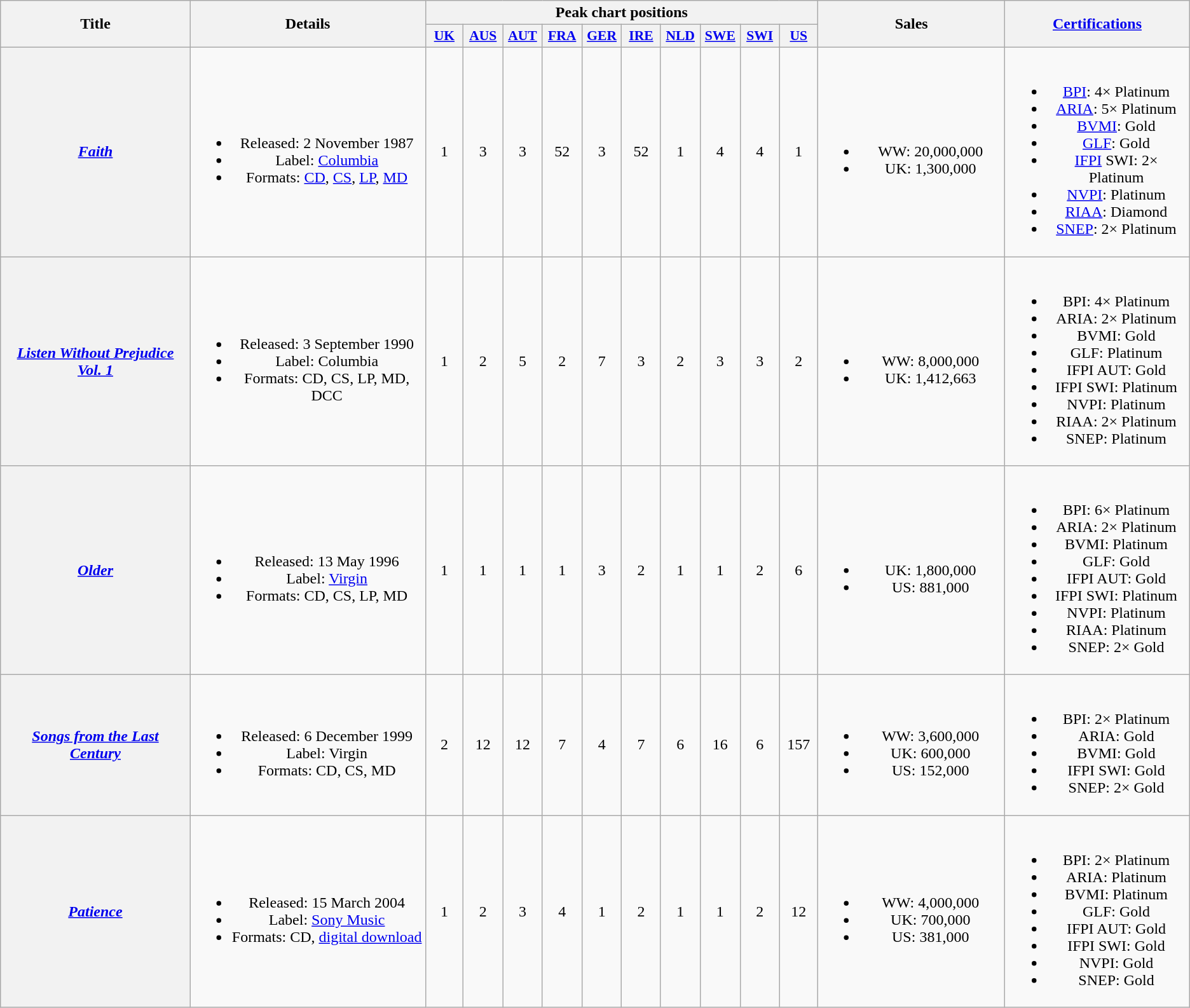<table class="wikitable plainrowheaders" style="text-align:center;">
<tr>
<th scope="col" rowspan="2" style="width:14em;">Title</th>
<th scope="col" rowspan="2" style="width:17em;">Details</th>
<th scope="col" colspan="10">Peak chart positions</th>
<th scope="col" rowspan="2" style="width:13em;">Sales</th>
<th scope="col" rowspan="2" style="width:13em;"><a href='#'>Certifications</a></th>
</tr>
<tr>
<th scope="col" style="width:2.5em;font-size:90%;"><a href='#'>UK</a><br></th>
<th scope="col" style="width:2.5em;font-size:90%;"><a href='#'>AUS</a><br></th>
<th scope="col" style="width:2.5em;font-size:90%;"><a href='#'>AUT</a><br></th>
<th scope="col" style="width:2.5em;font-size:90%;"><a href='#'>FRA</a><br></th>
<th scope="col" style="width:2.5em;font-size:90%;"><a href='#'>GER</a><br></th>
<th scope="col" style="width:2.5em;font-size:90%;"><a href='#'>IRE</a><br></th>
<th scope="col" style="width:2.5em;font-size:90%;"><a href='#'>NLD</a><br></th>
<th scope="col" style="width:2.5em;font-size:90%;"><a href='#'>SWE</a><br></th>
<th scope="col" style="width:2.5em;font-size:90%;"><a href='#'>SWI</a><br></th>
<th scope="col" style="width:2.5em;font-size:90%;"><a href='#'>US</a><br></th>
</tr>
<tr>
<th scope="row"><em><a href='#'>Faith</a></em></th>
<td><br><ul><li>Released: 2 November 1987</li><li>Label: <a href='#'>Columbia</a> </li><li>Formats: <a href='#'>CD</a>, <a href='#'>CS</a>, <a href='#'>LP</a>, <a href='#'>MD</a></li></ul></td>
<td>1</td>
<td>3</td>
<td>3</td>
<td>52</td>
<td>3</td>
<td>52</td>
<td>1</td>
<td>4</td>
<td>4</td>
<td>1</td>
<td><br><ul><li>WW: 20,000,000</li><li>UK: 1,300,000</li></ul></td>
<td><br><ul><li><a href='#'>BPI</a>: 4× Platinum</li><li><a href='#'>ARIA</a>: 5× Platinum</li><li><a href='#'>BVMI</a>: Gold</li><li><a href='#'>GLF</a>: Gold</li><li><a href='#'>IFPI</a> SWI: 2× Platinum</li><li><a href='#'>NVPI</a>: Platinum</li><li><a href='#'>RIAA</a>: Diamond</li><li><a href='#'>SNEP</a>: 2× Platinum</li></ul></td>
</tr>
<tr>
<th scope="row"><em><a href='#'>Listen Without Prejudice<br>Vol. 1</a></em></th>
<td><br><ul><li>Released: 3 September 1990</li><li>Label: Columbia </li><li>Formats: CD, CS, LP, MD, DCC</li></ul></td>
<td>1</td>
<td>2</td>
<td>5</td>
<td>2</td>
<td>7</td>
<td>3</td>
<td>2</td>
<td>3</td>
<td>3</td>
<td>2</td>
<td><br><ul><li>WW: 8,000,000</li><li>UK: 1,412,663</li></ul></td>
<td><br><ul><li>BPI: 4× Platinum</li><li>ARIA: 2× Platinum</li><li>BVMI: Gold</li><li>GLF: Platinum</li><li>IFPI AUT: Gold</li><li>IFPI SWI: Platinum</li><li>NVPI: Platinum</li><li>RIAA: 2× Platinum</li><li>SNEP: Platinum</li></ul></td>
</tr>
<tr>
<th scope="row"><em><a href='#'>Older</a></em></th>
<td><br><ul><li>Released: 13 May 1996</li><li>Label: <a href='#'>Virgin</a> </li><li>Formats: CD, CS, LP, MD</li></ul></td>
<td>1</td>
<td>1</td>
<td>1</td>
<td>1</td>
<td>3</td>
<td>2</td>
<td>1</td>
<td>1</td>
<td>2</td>
<td>6</td>
<td><br><ul><li>UK: 1,800,000</li><li>US: 881,000</li></ul></td>
<td><br><ul><li>BPI: 6× Platinum</li><li>ARIA: 2× Platinum</li><li>BVMI: Platinum</li><li>GLF: Gold</li><li>IFPI AUT: Gold</li><li>IFPI SWI: Platinum</li><li>NVPI: Platinum</li><li>RIAA: Platinum</li><li>SNEP: 2× Gold</li></ul></td>
</tr>
<tr>
<th scope="row"><em><a href='#'>Songs from the Last<br>Century</a></em></th>
<td><br><ul><li>Released: 6 December 1999</li><li>Label: Virgin </li><li>Formats: CD, CS, MD</li></ul></td>
<td>2</td>
<td>12</td>
<td>12</td>
<td>7</td>
<td>4</td>
<td>7</td>
<td>6</td>
<td>16</td>
<td>6</td>
<td>157</td>
<td><br><ul><li>WW: 3,600,000</li><li>UK: 600,000</li><li>US: 152,000</li></ul></td>
<td><br><ul><li>BPI: 2× Platinum</li><li>ARIA: Gold</li><li>BVMI: Gold</li><li>IFPI SWI: Gold</li><li>SNEP: 2× Gold</li></ul></td>
</tr>
<tr>
<th scope="row"><em><a href='#'>Patience</a></em></th>
<td><br><ul><li>Released: 15 March 2004</li><li>Label: <a href='#'>Sony Music</a> </li><li>Formats: CD, <a href='#'>digital download</a></li></ul></td>
<td>1</td>
<td>2</td>
<td>3</td>
<td>4</td>
<td>1</td>
<td>2</td>
<td>1</td>
<td>1</td>
<td>2</td>
<td>12</td>
<td><br><ul><li>WW: 4,000,000</li><li>UK: 700,000</li><li>US: 381,000</li></ul></td>
<td><br><ul><li>BPI: 2× Platinum</li><li>ARIA: Platinum</li><li>BVMI: Platinum</li><li>GLF: Gold</li><li>IFPI AUT: Gold</li><li>IFPI SWI: Gold</li><li>NVPI: Gold</li><li>SNEP: Gold</li></ul></td>
</tr>
</table>
